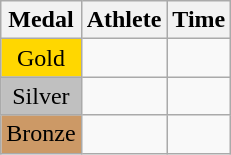<table class="wikitable">
<tr>
<th>Medal</th>
<th>Athlete</th>
<th>Time</th>
</tr>
<tr>
<td style="text-align:center;background-color:gold;">Gold</td>
<td></td>
<td></td>
</tr>
<tr>
<td style="text-align:center;background-color:silver;">Silver</td>
<td></td>
<td></td>
</tr>
<tr>
<td style="text-align:center;background-color:#CC9966;">Bronze</td>
<td></td>
<td></td>
</tr>
</table>
